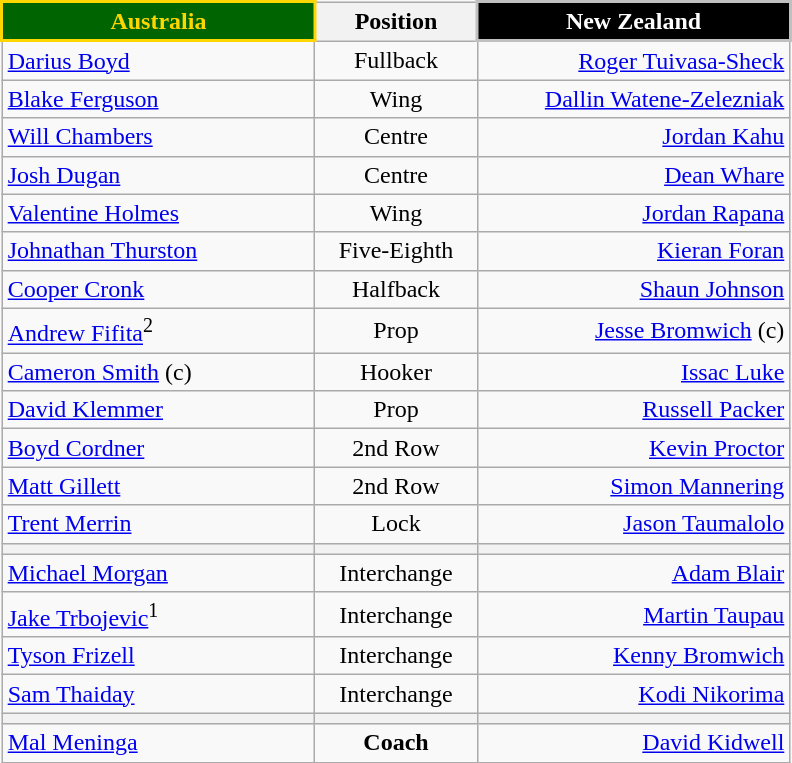<table style="margin: 1em auto 1em auto" class="wikitable">
<tr>
<th align="centre" width="200" style="border: 2px solid gold; background: darkgreen; color: gold">Australia</th>
<th width="100">Position</th>
<th align="centre" width="200" style="border: 2px solid silver; background: black; color: white">New Zealand</th>
</tr>
<tr>
<td align="left"> <a href='#'>Darius Boyd</a></td>
<td align="center">Fullback</td>
<td align="right"><a href='#'>Roger Tuivasa-Sheck</a> </td>
</tr>
<tr>
<td align="left"> <a href='#'>Blake Ferguson</a></td>
<td align="center">Wing</td>
<td align="right"><a href='#'>Dallin Watene-Zelezniak</a> </td>
</tr>
<tr>
<td align="left"> <a href='#'>Will Chambers</a></td>
<td align="center">Centre</td>
<td align="right"><a href='#'>Jordan Kahu</a> </td>
</tr>
<tr>
<td align="left"> <a href='#'>Josh Dugan</a></td>
<td align="center">Centre</td>
<td align="right"><a href='#'>Dean Whare</a> </td>
</tr>
<tr>
<td align="left"> <a href='#'>Valentine Holmes</a></td>
<td align="center">Wing</td>
<td align="right"><a href='#'>Jordan Rapana</a> </td>
</tr>
<tr>
<td align="left"> <a href='#'>Johnathan Thurston</a></td>
<td align="center">Five-Eighth</td>
<td align="right"><a href='#'>Kieran Foran</a> </td>
</tr>
<tr>
<td align="left"> <a href='#'>Cooper Cronk</a></td>
<td align="center">Halfback</td>
<td align="right"><a href='#'>Shaun Johnson</a> </td>
</tr>
<tr>
<td align="left"> <a href='#'>Andrew Fifita</a><sup>2</sup></td>
<td align="center">Prop</td>
<td align="right"><a href='#'>Jesse Bromwich</a> (c) </td>
</tr>
<tr>
<td align="left"> <a href='#'>Cameron Smith</a> (c)</td>
<td align="center">Hooker</td>
<td align="right"><a href='#'>Issac Luke</a> </td>
</tr>
<tr>
<td align="left"> <a href='#'>David Klemmer</a></td>
<td align="center">Prop</td>
<td align="right"><a href='#'>Russell Packer</a> </td>
</tr>
<tr>
<td align="left"> <a href='#'>Boyd Cordner</a></td>
<td align="center">2nd Row</td>
<td align="right"><a href='#'>Kevin Proctor</a> </td>
</tr>
<tr>
<td align="left"> <a href='#'>Matt Gillett</a></td>
<td align="center">2nd Row</td>
<td align="right"><a href='#'>Simon Mannering</a> </td>
</tr>
<tr>
<td align="left"> <a href='#'>Trent Merrin</a></td>
<td align="center">Lock</td>
<td align="right"><a href='#'>Jason Taumalolo</a> </td>
</tr>
<tr>
<th></th>
<th></th>
<th></th>
</tr>
<tr>
<td align="left"> <a href='#'>Michael Morgan</a></td>
<td align="center">Interchange</td>
<td align="right"><a href='#'>Adam Blair</a> </td>
</tr>
<tr>
<td align="left"> <a href='#'>Jake Trbojevic</a><sup>1</sup></td>
<td align="center">Interchange</td>
<td align="right"><a href='#'>Martin Taupau</a> </td>
</tr>
<tr>
<td align="left"> <a href='#'>Tyson Frizell</a></td>
<td align="center">Interchange</td>
<td align="right"><a href='#'>Kenny Bromwich</a> </td>
</tr>
<tr>
<td align="left"> <a href='#'>Sam Thaiday</a></td>
<td align="center">Interchange</td>
<td align="right"><a href='#'>Kodi Nikorima</a> </td>
</tr>
<tr>
<th></th>
<th></th>
<th></th>
</tr>
<tr>
<td align="left"> <a href='#'>Mal Meninga</a></td>
<td align="center"><strong>Coach</strong></td>
<td align="right"><a href='#'>David Kidwell</a> </td>
</tr>
</table>
